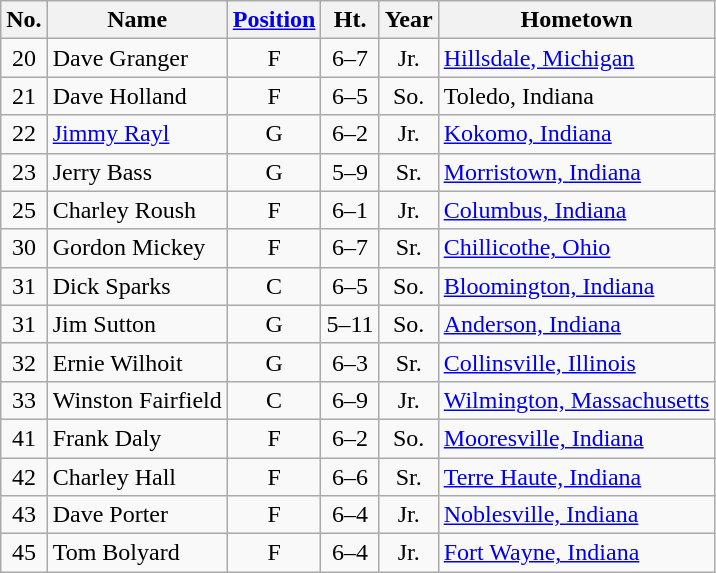<table class="wikitable" style="text-align:center">
<tr>
<th>No.</th>
<th>Name</th>
<th><a href='#'>Position</a></th>
<th>Ht.</th>
<th>Year</th>
<th>Hometown</th>
</tr>
<tr>
<td>20</td>
<td style="text-align:left">Dave Granger</td>
<td>F</td>
<td>6–7</td>
<td>Jr.</td>
<td style="text-align:left"><a href='#'>Hillsdale, Michigan</a></td>
</tr>
<tr>
<td>21</td>
<td style="text-align:left">Dave Holland</td>
<td>F</td>
<td>6–5</td>
<td>So.</td>
<td style="text-align:left">Toledo, Indiana</td>
</tr>
<tr>
<td>22</td>
<td style="text-align:left"><a href='#'>Jimmy Rayl</a></td>
<td>G</td>
<td>6–2</td>
<td>Jr.</td>
<td style="text-align:left"><a href='#'>Kokomo, Indiana</a></td>
</tr>
<tr>
<td>23</td>
<td style="text-align:left">Jerry Bass</td>
<td>G</td>
<td>5–9</td>
<td>Sr.</td>
<td style="text-align:left"><a href='#'>Morristown, Indiana</a></td>
</tr>
<tr>
<td>25</td>
<td style="text-align:left">Charley Roush</td>
<td>F</td>
<td>6–1</td>
<td>Jr.</td>
<td style="text-align:left"><a href='#'>Columbus, Indiana</a></td>
</tr>
<tr>
<td>30</td>
<td style="text-align:left">Gordon Mickey</td>
<td>F</td>
<td>6–7</td>
<td>Sr.</td>
<td style="text-align:left"><a href='#'>Chillicothe, Ohio</a></td>
</tr>
<tr>
<td>31</td>
<td style="text-align:left">Dick Sparks</td>
<td>C</td>
<td>6–5</td>
<td>So.</td>
<td style="text-align:left"><a href='#'>Bloomington, Indiana</a></td>
</tr>
<tr>
<td>31</td>
<td style="text-align:left">Jim Sutton</td>
<td>G</td>
<td>5–11</td>
<td>So.</td>
<td style="text-align:left"><a href='#'>Anderson, Indiana</a></td>
</tr>
<tr>
<td>32</td>
<td style="text-align:left">Ernie Wilhoit</td>
<td>G</td>
<td>6–3</td>
<td>Sr.</td>
<td style="text-align:left"><a href='#'>Collinsville, Illinois</a></td>
</tr>
<tr>
<td>33</td>
<td style="text-align:left">Winston Fairfield</td>
<td>C</td>
<td>6–9</td>
<td>Jr.</td>
<td style="text-align:left"><a href='#'>Wilmington, Massachusetts</a></td>
</tr>
<tr>
<td>41</td>
<td style="text-align:left">Frank Daly</td>
<td>F</td>
<td>6–2</td>
<td>So.</td>
<td style="text-align:left"><a href='#'>Mooresville, Indiana</a></td>
</tr>
<tr>
<td>42</td>
<td style="text-align:left">Charley Hall</td>
<td>F</td>
<td>6–6</td>
<td>Sr.</td>
<td style="text-align:left"><a href='#'>Terre Haute, Indiana</a></td>
</tr>
<tr>
<td>43</td>
<td style="text-align:left">Dave Porter</td>
<td>F</td>
<td>6–4</td>
<td>Jr.</td>
<td style="text-align:left"><a href='#'>Noblesville, Indiana</a></td>
</tr>
<tr>
<td>45</td>
<td style="text-align:left">Tom Bolyard</td>
<td>F</td>
<td>6–4</td>
<td>Jr.</td>
<td style="text-align:left"><a href='#'>Fort Wayne, Indiana</a></td>
</tr>
</table>
